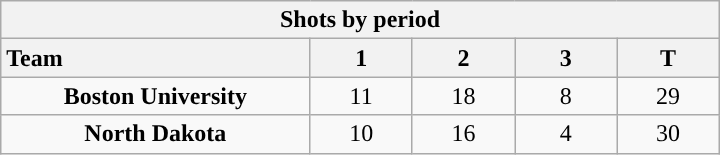<table class="wikitable" style="width:30em; text-align:right;">
<tr>
<th colspan=6>Shots by period</th>
</tr>
<tr>
<th style="width:10em; text-align:left;">Team</th>
<th style="width:3em;">1</th>
<th style="width:3em;">2</th>
<th style="width:3em;">3</th>
<th style="width:3em;">T</th>
</tr>
<tr>
<td align=center><strong>Boston University</strong></td>
<td align=center>11</td>
<td align=center>18</td>
<td align=center>8</td>
<td align=center>29</td>
</tr>
<tr>
<td align=center><strong>North Dakota</strong></td>
<td align=center>10</td>
<td align=center>16</td>
<td align=center>4</td>
<td align=center>30</td>
</tr>
</table>
